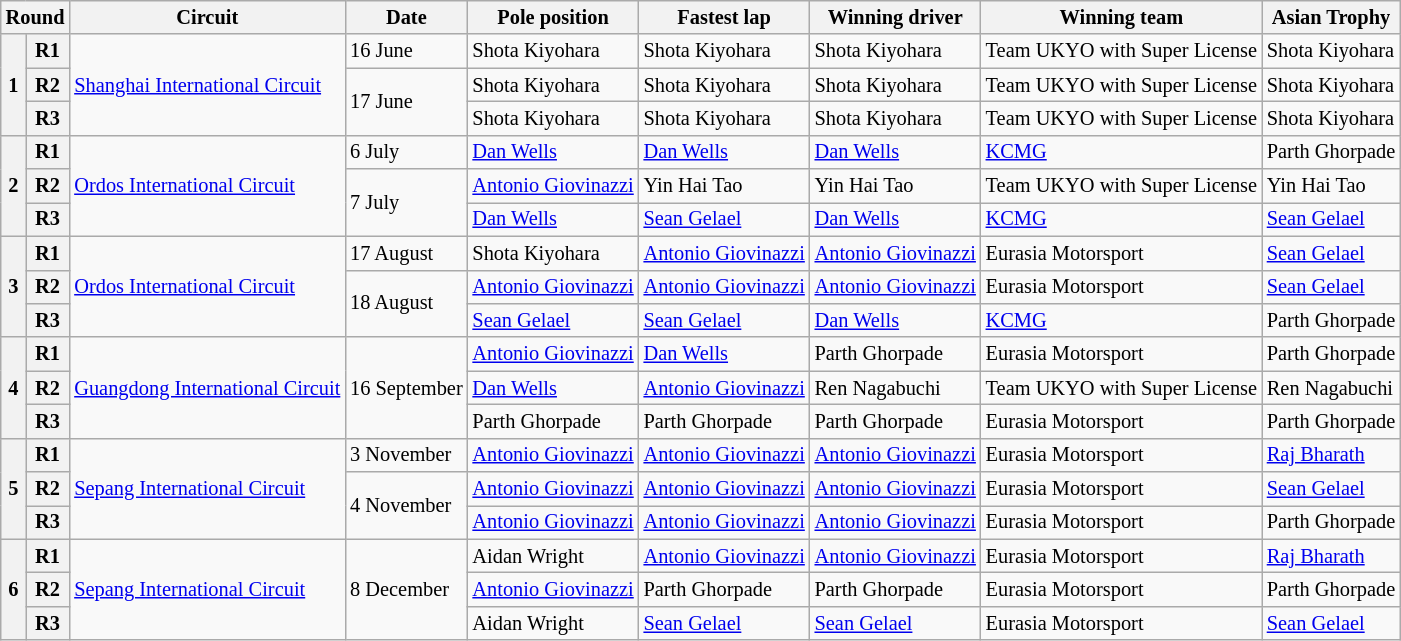<table class="wikitable" style="font-size: 85%;">
<tr>
<th colspan=2>Round</th>
<th>Circuit</th>
<th>Date</th>
<th>Pole position</th>
<th>Fastest lap</th>
<th>Winning driver</th>
<th>Winning team</th>
<th>Asian Trophy</th>
</tr>
<tr>
<th rowspan=3>1</th>
<th>R1</th>
<td rowspan=3> <a href='#'>Shanghai International Circuit</a></td>
<td>16 June</td>
<td nowrap> Shota Kiyohara</td>
<td nowrap> Shota Kiyohara</td>
<td nowrap> Shota Kiyohara</td>
<td nowrap> Team UKYO with Super License</td>
<td nowrap> Shota Kiyohara</td>
</tr>
<tr>
<th>R2</th>
<td rowspan=2>17 June</td>
<td> Shota Kiyohara</td>
<td> Shota Kiyohara</td>
<td> Shota Kiyohara</td>
<td> Team UKYO with Super License</td>
<td> Shota Kiyohara</td>
</tr>
<tr>
<th>R3</th>
<td> Shota Kiyohara</td>
<td> Shota Kiyohara</td>
<td> Shota Kiyohara</td>
<td> Team UKYO with Super License</td>
<td> Shota Kiyohara</td>
</tr>
<tr>
<th rowspan=3>2</th>
<th>R1</th>
<td rowspan=3> <a href='#'>Ordos International Circuit</a></td>
<td>6 July</td>
<td> <a href='#'>Dan Wells</a></td>
<td> <a href='#'>Dan Wells</a></td>
<td> <a href='#'>Dan Wells</a></td>
<td> <a href='#'>KCMG</a></td>
<td nowrap> Parth Ghorpade</td>
</tr>
<tr>
<th>R2</th>
<td rowspan=2>7 July</td>
<td> <a href='#'>Antonio Giovinazzi</a></td>
<td> Yin Hai Tao</td>
<td> Yin Hai Tao</td>
<td> Team UKYO with Super License</td>
<td> Yin Hai Tao</td>
</tr>
<tr>
<th>R3</th>
<td> <a href='#'>Dan Wells</a></td>
<td> <a href='#'>Sean Gelael</a></td>
<td> <a href='#'>Dan Wells</a></td>
<td> <a href='#'>KCMG</a></td>
<td> <a href='#'>Sean Gelael</a></td>
</tr>
<tr>
<th rowspan=3>3</th>
<th>R1</th>
<td rowspan=3> <a href='#'>Ordos International Circuit</a></td>
<td>17 August</td>
<td> Shota Kiyohara</td>
<td> <a href='#'>Antonio Giovinazzi</a></td>
<td> <a href='#'>Antonio Giovinazzi</a></td>
<td> Eurasia Motorsport</td>
<td> <a href='#'>Sean Gelael</a></td>
</tr>
<tr>
<th>R2</th>
<td rowspan=2>18 August</td>
<td> <a href='#'>Antonio Giovinazzi</a></td>
<td> <a href='#'>Antonio Giovinazzi</a></td>
<td> <a href='#'>Antonio Giovinazzi</a></td>
<td> Eurasia Motorsport</td>
<td> <a href='#'>Sean Gelael</a></td>
</tr>
<tr>
<th>R3</th>
<td> <a href='#'>Sean Gelael</a></td>
<td> <a href='#'>Sean Gelael</a></td>
<td> <a href='#'>Dan Wells</a></td>
<td> <a href='#'>KCMG</a></td>
<td> Parth Ghorpade</td>
</tr>
<tr>
<th rowspan=3>4</th>
<th>R1</th>
<td rowspan=3 nowrap> <a href='#'>Guangdong International Circuit</a></td>
<td rowspan=3 nowrap>16 September</td>
<td> <a href='#'>Antonio Giovinazzi</a></td>
<td> <a href='#'>Dan Wells</a></td>
<td> Parth Ghorpade</td>
<td> Eurasia Motorsport</td>
<td> Parth Ghorpade</td>
</tr>
<tr>
<th>R2</th>
<td> <a href='#'>Dan Wells</a></td>
<td> <a href='#'>Antonio Giovinazzi</a></td>
<td> Ren Nagabuchi</td>
<td> Team UKYO with Super License</td>
<td> Ren Nagabuchi</td>
</tr>
<tr>
<th>R3</th>
<td> Parth Ghorpade</td>
<td> Parth Ghorpade</td>
<td> Parth Ghorpade</td>
<td> Eurasia Motorsport</td>
<td> Parth Ghorpade</td>
</tr>
<tr>
<th rowspan=3>5</th>
<th>R1</th>
<td rowspan=3 nowrap> <a href='#'>Sepang International Circuit</a></td>
<td nowrap>3 November</td>
<td nowrap> <a href='#'>Antonio Giovinazzi</a></td>
<td nowrap> <a href='#'>Antonio Giovinazzi</a></td>
<td nowrap> <a href='#'>Antonio Giovinazzi</a></td>
<td nowrap> Eurasia Motorsport</td>
<td> <a href='#'>Raj Bharath</a></td>
</tr>
<tr>
<th>R2</th>
<td rowspan=2>4 November</td>
<td> <a href='#'>Antonio Giovinazzi</a></td>
<td> <a href='#'>Antonio Giovinazzi</a></td>
<td> <a href='#'>Antonio Giovinazzi</a></td>
<td> Eurasia Motorsport</td>
<td> <a href='#'>Sean Gelael</a></td>
</tr>
<tr>
<th>R3</th>
<td> <a href='#'>Antonio Giovinazzi</a></td>
<td> <a href='#'>Antonio Giovinazzi</a></td>
<td> <a href='#'>Antonio Giovinazzi</a></td>
<td> Eurasia Motorsport</td>
<td> Parth Ghorpade</td>
</tr>
<tr>
<th rowspan=3>6</th>
<th>R1</th>
<td rowspan=3> <a href='#'>Sepang International Circuit</a></td>
<td rowspan=3>8 December</td>
<td> Aidan Wright</td>
<td> <a href='#'>Antonio Giovinazzi</a></td>
<td> <a href='#'>Antonio Giovinazzi</a></td>
<td> Eurasia Motorsport</td>
<td> <a href='#'>Raj Bharath</a></td>
</tr>
<tr>
<th>R2</th>
<td> <a href='#'>Antonio Giovinazzi</a></td>
<td> Parth Ghorpade</td>
<td> Parth Ghorpade</td>
<td> Eurasia Motorsport</td>
<td> Parth Ghorpade</td>
</tr>
<tr>
<th>R3</th>
<td> Aidan Wright</td>
<td> <a href='#'>Sean Gelael</a></td>
<td> <a href='#'>Sean Gelael</a></td>
<td> Eurasia Motorsport</td>
<td> <a href='#'>Sean Gelael</a></td>
</tr>
</table>
